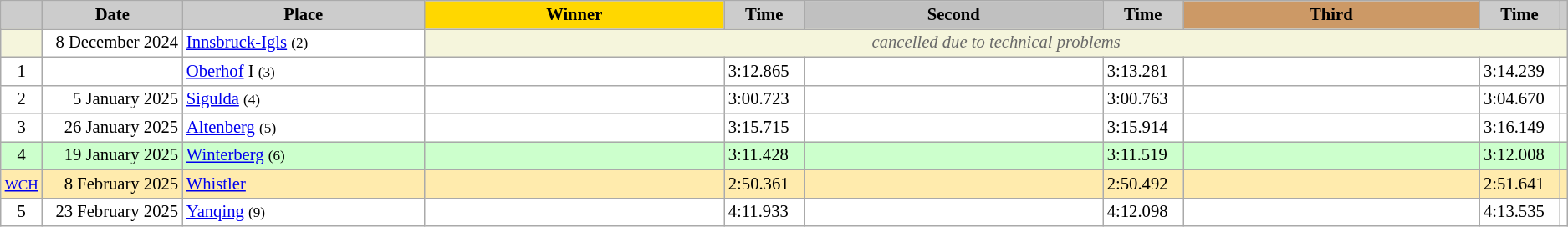<table class="wikitable plainrowheaders" style="background:#fff; font-size:86%; line-height:16px; border:grey solid 1px; border-collapse:collapse;">
<tr>
<th scope="col" style="background:#ccc; width=5 px;"></th>
<th scope="col" style="background:#ccc; width:120px;">Date</th>
<th scope="col" style="background:#ccc; width:225px;">Place<br> </th>
<th scope="col" style="background:gold; width:290px;">Winner</th>
<th scope="col" style="background:#ccc; width:60px;">Time</th>
<th scope="col" style="background:silver; width:290px;">Second</th>
<th scope="col" style="background:#ccc; width:60px;">Time</th>
<th scope="col" style="background:#c96; width:290px;">Third</th>
<th scope="col" style="background:#ccc; width:60px;">Time</th>
<th scope="col" style="background:#ccc; width=5 px;"></th>
</tr>
<tr>
<td bgcolor="F5F5DC"></td>
<td align="right">8 December 2024</td>
<td> <a href='#'>Innsbruck-Igls</a> <small>(2)</small></td>
<td colspan=7 align=center bgcolor="F5F5DC" style=color:#696969><em>cancelled due to technical problems</em></td>
</tr>
<tr>
<td align="center">1</td>
<td align="right"></td>
<td> <a href='#'>Oberhof</a> I <small>(3)</small></td>
<td><strong></strong></td>
<td>3:12.865</td>
<td></td>
<td>3:13.281</td>
<td></td>
<td>3:14.239</td>
<td></td>
</tr>
<tr>
<td align="center">2</td>
<td align="right">5 January 2025</td>
<td> <a href='#'>Sigulda</a> <small>(4)</small></td>
<td><strong></strong></td>
<td>3:00.723</td>
<td></td>
<td>3:00.763</td>
<td></td>
<td>3:04.670</td>
<td></td>
</tr>
<tr>
<td align="center">3</td>
<td align="right">26 January 2025</td>
<td> <a href='#'>Altenberg</a> <small>(5)</small></td>
<td><strong></strong></td>
<td>3:15.715</td>
<td></td>
<td>3:15.914</td>
<td></td>
<td>3:16.149</td>
<td></td>
</tr>
<tr style="background:#CCFFCC">
<td align="center">4</td>
<td align="right">19 January 2025</td>
<td> <a href='#'>Winterberg</a> <small>(6)</small></td>
<td><strong></strong></td>
<td>3:11.428</td>
<td></td>
<td>3:11.519</td>
<td></td>
<td>3:12.008</td>
<td></td>
</tr>
<tr style="background:#FFEBAD">
<td align="center"><small><a href='#'>WCH</a></small></td>
<td align="right">8 February 2025</td>
<td> <a href='#'>Whistler</a></td>
<td><strong></strong></td>
<td>2:50.361</td>
<td></td>
<td>2:50.492</td>
<td></td>
<td>2:51.641</td>
<td></td>
</tr>
<tr>
<td align="center">5</td>
<td align="right">23 February 2025</td>
<td> <a href='#'>Yanqing</a> <small>(9)</small></td>
<td><strong></strong></td>
<td>4:11.933</td>
<td></td>
<td>4:12.098</td>
<td></td>
<td>4:13.535</td>
<td></td>
</tr>
</table>
